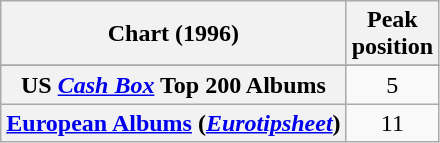<table class="wikitable sortable plainrowheaders" style="text-align:center">
<tr>
<th scope="col">Chart (1996)</th>
<th scope="col">Peak<br>position</th>
</tr>
<tr>
</tr>
<tr>
</tr>
<tr>
</tr>
<tr>
</tr>
<tr>
</tr>
<tr>
</tr>
<tr>
</tr>
<tr>
</tr>
<tr>
</tr>
<tr>
</tr>
<tr>
</tr>
<tr>
</tr>
<tr>
</tr>
<tr>
<th scope="row">US <em><a href='#'>Cash Box</a></em> Top 200 Albums</th>
<td align="center">5</td>
</tr>
<tr>
<th scope="row"><a href='#'>European Albums</a> (<em><a href='#'>Eurotipsheet</a></em>)</th>
<td align="center">11</td>
</tr>
</table>
